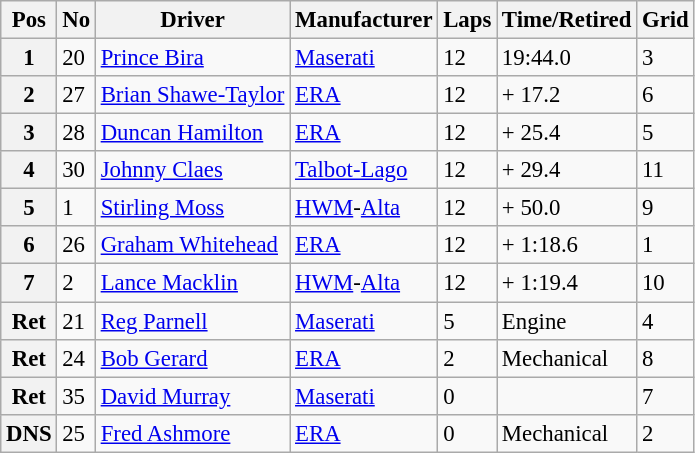<table class="wikitable" style="font-size: 95%;">
<tr>
<th>Pos</th>
<th>No</th>
<th>Driver</th>
<th>Manufacturer</th>
<th>Laps</th>
<th>Time/Retired</th>
<th>Grid</th>
</tr>
<tr>
<th>1</th>
<td>20</td>
<td> <a href='#'>Prince Bira</a></td>
<td><a href='#'>Maserati</a></td>
<td>12</td>
<td>19:44.0</td>
<td>3</td>
</tr>
<tr>
<th>2</th>
<td>27</td>
<td> <a href='#'>Brian Shawe-Taylor</a></td>
<td><a href='#'>ERA</a></td>
<td>12</td>
<td>+ 17.2</td>
<td>6</td>
</tr>
<tr>
<th>3</th>
<td>28</td>
<td> <a href='#'>Duncan Hamilton</a></td>
<td><a href='#'>ERA</a></td>
<td>12</td>
<td>+ 25.4</td>
<td>5</td>
</tr>
<tr>
<th>4</th>
<td>30</td>
<td> <a href='#'>Johnny Claes</a></td>
<td><a href='#'>Talbot-Lago</a></td>
<td>12</td>
<td>+ 29.4</td>
<td>11</td>
</tr>
<tr>
<th>5</th>
<td>1</td>
<td> <a href='#'>Stirling Moss</a></td>
<td><a href='#'>HWM</a>-<a href='#'>Alta</a></td>
<td>12</td>
<td>+ 50.0</td>
<td>9</td>
</tr>
<tr>
<th>6</th>
<td>26</td>
<td> <a href='#'>Graham Whitehead</a></td>
<td><a href='#'>ERA</a></td>
<td>12</td>
<td>+ 1:18.6</td>
<td>1</td>
</tr>
<tr>
<th>7</th>
<td>2</td>
<td> <a href='#'>Lance Macklin</a></td>
<td><a href='#'>HWM</a>-<a href='#'>Alta</a></td>
<td>12</td>
<td>+ 1:19.4</td>
<td>10</td>
</tr>
<tr>
<th>Ret</th>
<td>21</td>
<td> <a href='#'>Reg Parnell</a></td>
<td><a href='#'>Maserati</a></td>
<td>5</td>
<td>Engine</td>
<td>4</td>
</tr>
<tr>
<th>Ret</th>
<td>24</td>
<td> <a href='#'>Bob Gerard</a></td>
<td><a href='#'>ERA</a></td>
<td>2</td>
<td>Mechanical</td>
<td>8</td>
</tr>
<tr>
<th>Ret</th>
<td>35</td>
<td> <a href='#'>David Murray</a></td>
<td><a href='#'>Maserati</a></td>
<td>0</td>
<td></td>
<td>7</td>
</tr>
<tr>
<th>DNS</th>
<td>25</td>
<td> <a href='#'>Fred Ashmore</a></td>
<td><a href='#'>ERA</a></td>
<td>0</td>
<td>Mechanical</td>
<td>2</td>
</tr>
</table>
